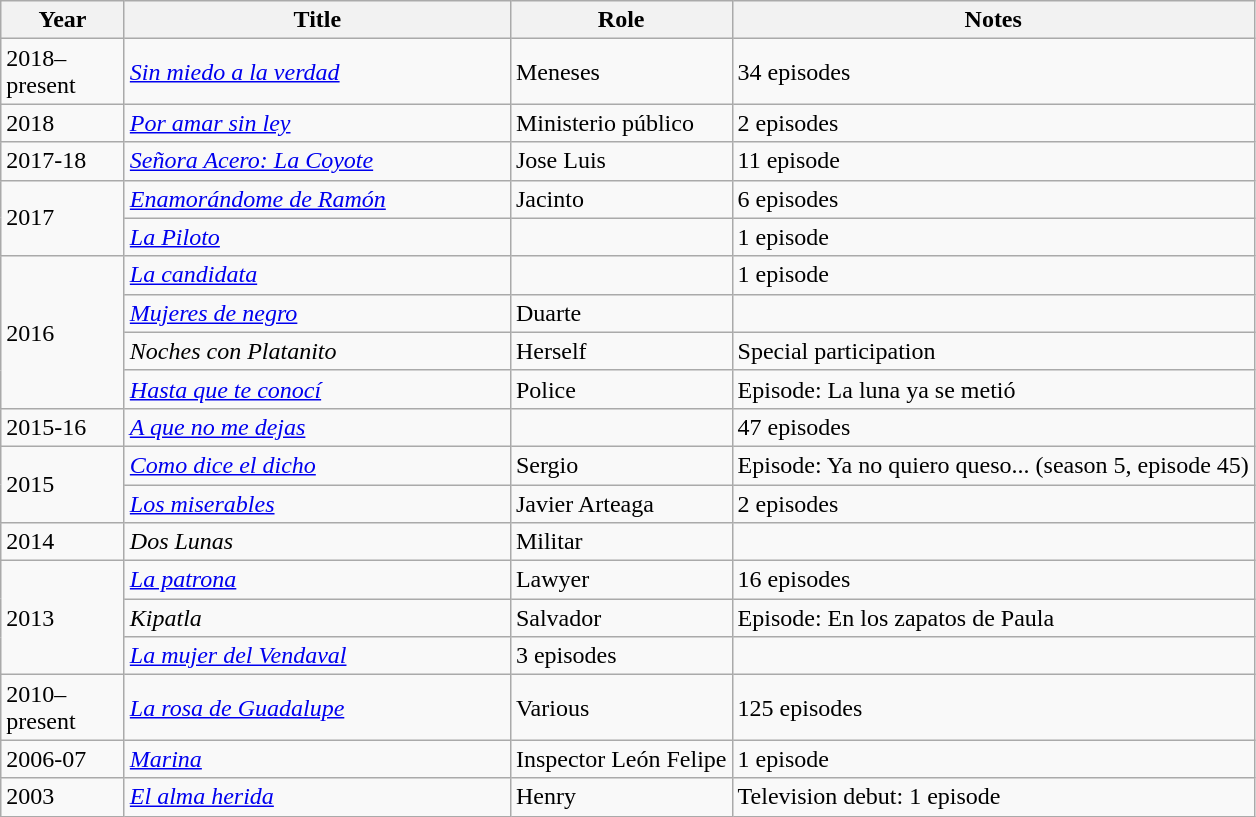<table class="wikitable sortable">
<tr>
<th width="75">Year</th>
<th width="250">Title</th>
<th>Role</th>
<th>Notes</th>
</tr>
<tr>
<td>2018–present</td>
<td><em><a href='#'>Sin miedo a la verdad</a></em></td>
<td>Meneses</td>
<td>34 episodes</td>
</tr>
<tr>
<td>2018</td>
<td><em><a href='#'>Por amar sin ley</a></em></td>
<td>Ministerio público</td>
<td>2 episodes</td>
</tr>
<tr>
<td>2017-18</td>
<td><em><a href='#'>Señora Acero: La Coyote</a></em></td>
<td>Jose Luis</td>
<td>11 episode</td>
</tr>
<tr>
<td rowspan=2>2017</td>
<td><em><a href='#'>Enamorándome de Ramón</a></em> </td>
<td>Jacinto</td>
<td>6 episodes</td>
</tr>
<tr>
<td><em><a href='#'>La Piloto</a></em></td>
<td></td>
<td>1 episode</td>
</tr>
<tr>
<td rowspan=4>2016</td>
<td><em><a href='#'>La candidata</a></em></td>
<td></td>
<td>1 episode</td>
</tr>
<tr>
<td><em><a href='#'>Mujeres de negro</a></em></td>
<td>Duarte</td>
<td></td>
</tr>
<tr>
<td><em>Noches con Platanito</em></td>
<td>Herself</td>
<td>Special participation</td>
</tr>
<tr>
<td><em><a href='#'>Hasta que te conocí</a></em></td>
<td>Police</td>
<td>Episode: La luna ya se metió</td>
</tr>
<tr>
<td>2015-16</td>
<td><em><a href='#'>A que no me dejas</a></em></td>
<td></td>
<td>47 episodes</td>
</tr>
<tr>
<td rowspan=2>2015</td>
<td><em><a href='#'>Como dice el dicho</a></em></td>
<td>Sergio</td>
<td>Episode: Ya no quiero queso... (season 5, episode 45)</td>
</tr>
<tr>
<td><em><a href='#'>Los miserables</a></em></td>
<td>Javier Arteaga</td>
<td>2 episodes</td>
</tr>
<tr>
<td>2014</td>
<td><em>Dos Lunas</em></td>
<td>Militar</td>
<td></td>
</tr>
<tr>
<td rowspan=3>2013</td>
<td><em><a href='#'>La patrona</a></em></td>
<td>Lawyer</td>
<td>16 episodes</td>
</tr>
<tr>
<td><em>Kipatla</em></td>
<td>Salvador</td>
<td>Episode: En los zapatos de Paula</td>
</tr>
<tr>
<td><em><a href='#'>La mujer del Vendaval</a></em></td>
<td>3 episodes</td>
<td></td>
</tr>
<tr>
<td>2010–present</td>
<td><em><a href='#'>La rosa de Guadalupe</a></em></td>
<td>Various</td>
<td>125 episodes</td>
</tr>
<tr>
<td>2006-07</td>
<td><em><a href='#'>Marina</a></em></td>
<td>Inspector León Felipe</td>
<td>1 episode</td>
</tr>
<tr>
<td>2003</td>
<td><em><a href='#'>El alma herida</a></em></td>
<td>Henry</td>
<td>Television debut: 1 episode</td>
</tr>
</table>
